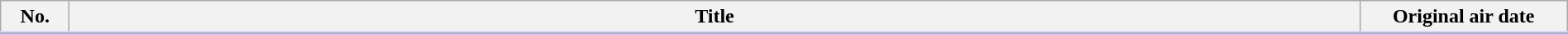<table class="wikitable" style="width:100%; margin:auto; background:#FFF;">
<tr style="border-bottom: 3px solid #CCF">
<th style="width:3em;">No.</th>
<th>Title</th>
<th style="width:10em;">Original air date</th>
</tr>
<tr>
</tr>
</table>
